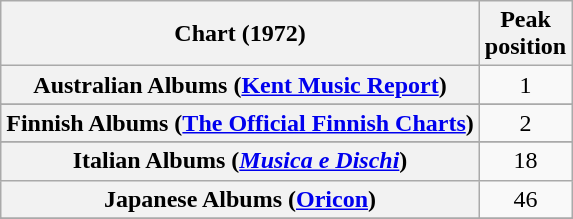<table class="wikitable sortable plainrowheaders" style="text-align:center">
<tr>
<th scope="col">Chart (1972)</th>
<th scope="col">Peak<br>position</th>
</tr>
<tr>
<th scope="row">Australian Albums (<a href='#'>Kent Music Report</a>)</th>
<td align="center">1</td>
</tr>
<tr>
</tr>
<tr>
<th scope="row">Finnish Albums (<a href='#'>The Official Finnish Charts</a>)</th>
<td align="center">2</td>
</tr>
<tr>
</tr>
<tr>
<th scope="row">Italian Albums (<em><a href='#'>Musica e Dischi</a></em>)</th>
<td align="center">18</td>
</tr>
<tr>
<th scope="row">Japanese Albums (<a href='#'>Oricon</a>)</th>
<td align="center">46</td>
</tr>
<tr>
</tr>
<tr>
</tr>
<tr>
</tr>
</table>
